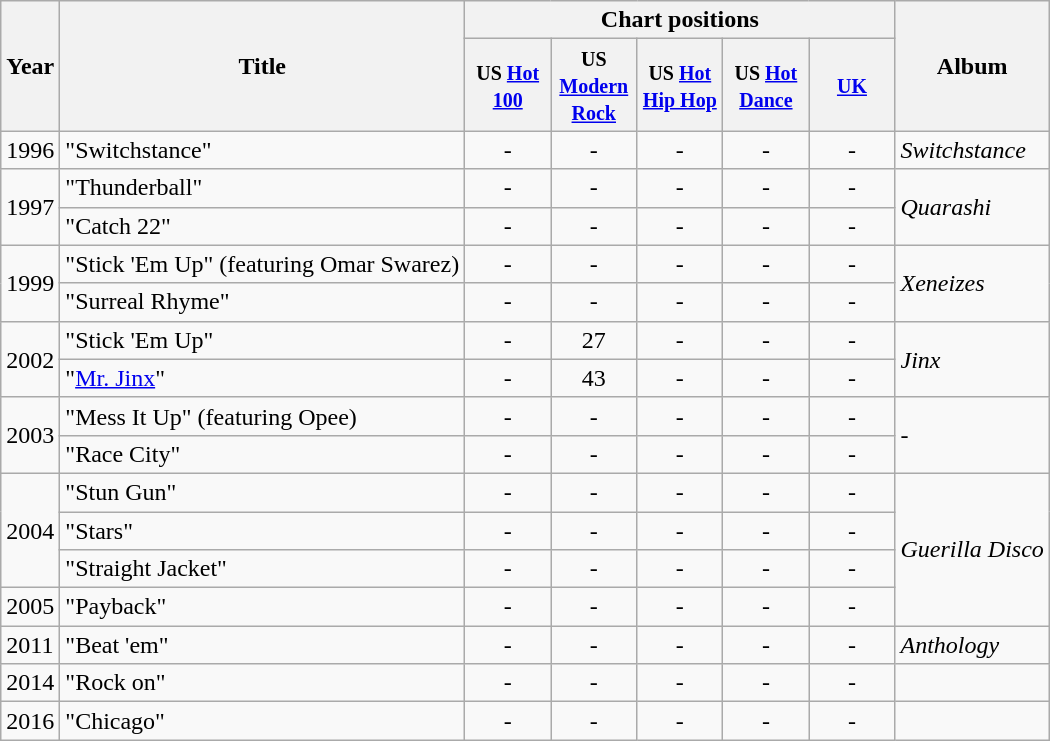<table class="wikitable">
<tr>
<th rowspan="2">Year</th>
<th rowspan="2">Title</th>
<th colspan="5">Chart positions</th>
<th rowspan="2">Album</th>
</tr>
<tr>
<th width="50"><small>US <a href='#'>Hot 100</a></small></th>
<th width="50"><small>US <a href='#'>Modern Rock</a></small></th>
<th width="50"><small>US <a href='#'>Hot Hip Hop</a></small></th>
<th width="50"><small>US <a href='#'>Hot Dance</a></small></th>
<th width="50"><small><a href='#'>UK</a></small></th>
</tr>
<tr>
<td>1996</td>
<td>"Switchstance"</td>
<td align="center">-</td>
<td align="center">-</td>
<td align="center">-</td>
<td align="center">-</td>
<td align="center">-</td>
<td><em>Switchstance</em></td>
</tr>
<tr>
<td rowspan="2">1997</td>
<td>"Thunderball"</td>
<td align="center">-</td>
<td align="center">-</td>
<td align="center">-</td>
<td align="center">-</td>
<td align="center">-</td>
<td rowspan="2"><em>Quarashi</em></td>
</tr>
<tr>
<td>"Catch 22"</td>
<td align="center">-</td>
<td align="center">-</td>
<td align="center">-</td>
<td align="center">-</td>
<td align="center">-</td>
</tr>
<tr>
<td rowspan="2">1999</td>
<td>"Stick 'Em Up" (featuring Omar Swarez)</td>
<td align="center">-</td>
<td align="center">-</td>
<td align="center">-</td>
<td align="center">-</td>
<td align="center">-</td>
<td rowspan="2"><em>Xeneizes</em></td>
</tr>
<tr>
<td>"Surreal Rhyme"</td>
<td align="center">-</td>
<td align="center">-</td>
<td align="center">-</td>
<td align="center">-</td>
<td align="center">-</td>
</tr>
<tr>
<td rowspan="2">2002</td>
<td>"Stick 'Em Up"</td>
<td align="center">-</td>
<td align="center">27</td>
<td align="center">-</td>
<td align="center">-</td>
<td align="center">-</td>
<td rowspan="2"><em>Jinx</em></td>
</tr>
<tr>
<td>"<a href='#'>Mr. Jinx</a>"</td>
<td align="center">-</td>
<td align="center">43</td>
<td align="center">-</td>
<td align="center">-</td>
<td align="center">-</td>
</tr>
<tr>
<td rowspan="2">2003</td>
<td>"Mess It Up" (featuring Opee)</td>
<td align="center">-</td>
<td align="center">-</td>
<td align="center">-</td>
<td align="center">-</td>
<td align="center">-</td>
<td rowspan="2">-</td>
</tr>
<tr>
<td>"Race City"</td>
<td align="center">-</td>
<td align="center">-</td>
<td align="center">-</td>
<td align="center">-</td>
<td align="center">-</td>
</tr>
<tr>
<td rowspan="3">2004</td>
<td>"Stun Gun"</td>
<td align="center">-</td>
<td align="center">-</td>
<td align="center">-</td>
<td align="center">-</td>
<td align="center">-</td>
<td rowspan="4"><em>Guerilla Disco</em></td>
</tr>
<tr>
<td>"Stars"</td>
<td align="center">-</td>
<td align="center">-</td>
<td align="center">-</td>
<td align="center">-</td>
<td align="center">-</td>
</tr>
<tr>
<td>"Straight Jacket"</td>
<td align="center">-</td>
<td align="center">-</td>
<td align="center">-</td>
<td align="center">-</td>
<td align="center">-</td>
</tr>
<tr>
<td>2005</td>
<td>"Payback"</td>
<td align="center">-</td>
<td align="center">-</td>
<td align="center">-</td>
<td align="center">-</td>
<td align="center">-</td>
</tr>
<tr>
<td>2011</td>
<td>"Beat 'em"</td>
<td align="center">-</td>
<td align="center">-</td>
<td align="center">-</td>
<td align="center">-</td>
<td align="center">-</td>
<td rowspan="1"><em>Anthology</em></td>
</tr>
<tr>
<td>2014</td>
<td>"Rock on"</td>
<td align="center">-</td>
<td align="center">-</td>
<td align="center">-</td>
<td align="center">-</td>
<td align="center">-</td>
<td rowspan="1"></td>
</tr>
<tr>
<td>2016</td>
<td>"Chicago"</td>
<td align="center">-</td>
<td align="center">-</td>
<td align="center">-</td>
<td align="center">-</td>
<td align="center">-</td>
<td rowspan="1"></td>
</tr>
</table>
